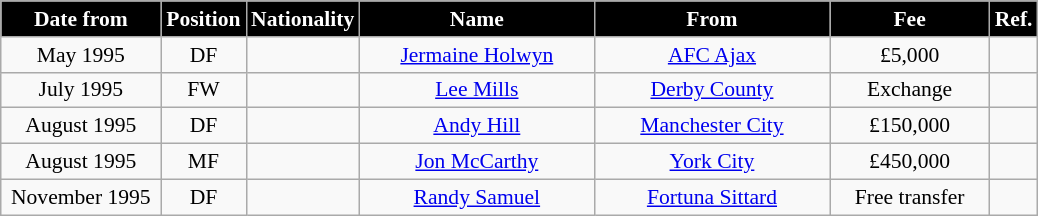<table class="wikitable" style="text-align:center; font-size:90%; ">
<tr>
<th style="background:#000000; color:white; width:100px;">Date from</th>
<th style="background:#000000; color:white; width:50px;">Position</th>
<th style="background:#000000; color:white; width:50px;">Nationality</th>
<th style="background:#000000; color:white; width:150px;">Name</th>
<th style="background:#000000; color:white; width:150px;">From</th>
<th style="background:#000000; color:white; width:100px;">Fee</th>
<th style="background:#000000; color:white; width:25px;">Ref.</th>
</tr>
<tr>
<td>May 1995</td>
<td>DF</td>
<td></td>
<td><a href='#'>Jermaine Holwyn</a></td>
<td> <a href='#'>AFC Ajax</a></td>
<td>£5,000</td>
<td></td>
</tr>
<tr>
<td>July 1995</td>
<td>FW</td>
<td></td>
<td><a href='#'>Lee Mills</a></td>
<td><a href='#'>Derby County</a></td>
<td>Exchange</td>
<td></td>
</tr>
<tr>
<td>August 1995</td>
<td>DF</td>
<td></td>
<td><a href='#'>Andy Hill</a></td>
<td><a href='#'>Manchester City</a></td>
<td>£150,000</td>
<td></td>
</tr>
<tr>
<td>August 1995</td>
<td>MF</td>
<td></td>
<td><a href='#'>Jon McCarthy</a></td>
<td><a href='#'>York City</a></td>
<td>£450,000</td>
<td></td>
</tr>
<tr>
<td>November 1995</td>
<td>DF</td>
<td></td>
<td><a href='#'>Randy Samuel</a></td>
<td> <a href='#'>Fortuna Sittard</a></td>
<td>Free transfer</td>
<td></td>
</tr>
</table>
